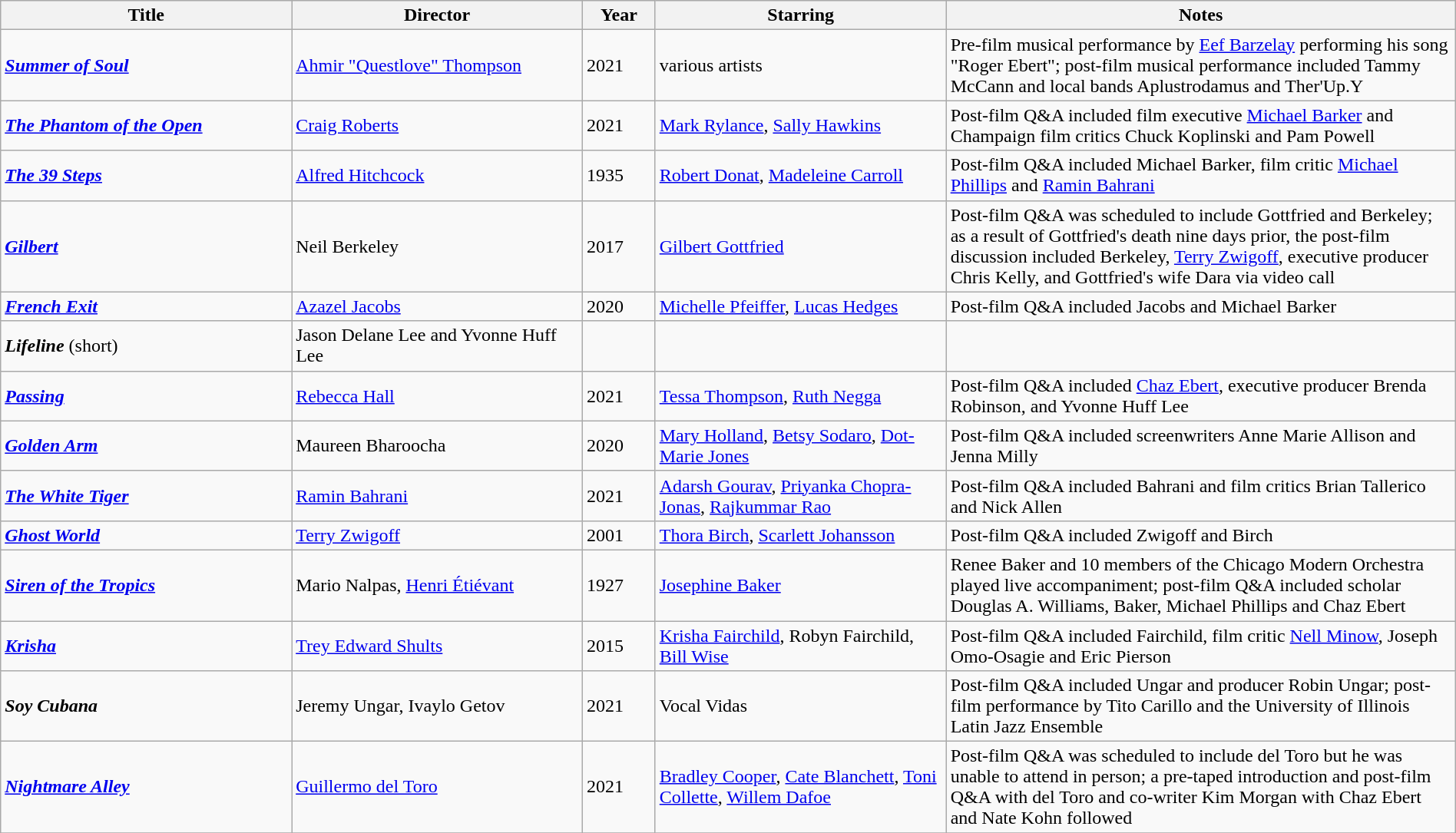<table class="wikitable" style="width:100%;">
<tr>
<th style="width:20%;">Title</th>
<th style="width:20%;">Director</th>
<th style="width:5%;">Year</th>
<th style="width:20%;">Starring</th>
<th style="width:35%;">Notes</th>
</tr>
<tr>
<td><strong><em><a href='#'>Summer of Soul</a></em></strong></td>
<td><a href='#'>Ahmir "Questlove" Thompson</a></td>
<td>2021</td>
<td>various artists</td>
<td>Pre-film musical performance by <a href='#'>Eef Barzelay</a> performing his song "Roger Ebert"; post-film musical performance included Tammy McCann and local bands Aplustrodamus and Ther'Up.Y</td>
</tr>
<tr>
<td><strong><em><a href='#'>The Phantom of the Open</a></em></strong></td>
<td><a href='#'>Craig Roberts</a></td>
<td>2021</td>
<td><a href='#'>Mark Rylance</a>, <a href='#'>Sally Hawkins</a></td>
<td>Post-film Q&A included film executive <a href='#'>Michael Barker</a> and Champaign film critics Chuck Koplinski and Pam Powell</td>
</tr>
<tr>
<td><strong><em><a href='#'>The 39 Steps</a></em></strong></td>
<td><a href='#'>Alfred Hitchcock</a></td>
<td>1935</td>
<td><a href='#'>Robert Donat</a>, <a href='#'>Madeleine Carroll</a></td>
<td>Post-film Q&A included Michael Barker, film critic <a href='#'>Michael Phillips</a> and <a href='#'>Ramin Bahrani</a></td>
</tr>
<tr>
<td><strong><em><a href='#'>Gilbert</a></em></strong></td>
<td>Neil Berkeley</td>
<td>2017</td>
<td><a href='#'>Gilbert Gottfried</a></td>
<td>Post-film Q&A was scheduled to include Gottfried and Berkeley; as a result of Gottfried's death nine days prior, the post-film discussion included Berkeley, <a href='#'>Terry Zwigoff</a>, executive producer Chris Kelly, and Gottfried's wife Dara via video call</td>
</tr>
<tr>
<td><strong><em><a href='#'>French Exit</a></em></strong></td>
<td><a href='#'>Azazel Jacobs</a></td>
<td>2020</td>
<td><a href='#'>Michelle Pfeiffer</a>, <a href='#'>Lucas Hedges</a></td>
<td>Post-film Q&A included Jacobs and Michael Barker</td>
</tr>
<tr>
<td><strong><em>Lifeline</em></strong> (short)</td>
<td>Jason Delane Lee and Yvonne Huff Lee</td>
<td></td>
<td></td>
<td></td>
</tr>
<tr>
<td><strong><em><a href='#'>Passing</a></em></strong></td>
<td><a href='#'>Rebecca Hall</a></td>
<td>2021</td>
<td><a href='#'>Tessa Thompson</a>, <a href='#'>Ruth Negga</a></td>
<td>Post-film Q&A included <a href='#'>Chaz Ebert</a>, executive producer Brenda Robinson, and Yvonne Huff Lee</td>
</tr>
<tr>
<td><strong><em><a href='#'>Golden Arm</a></em></strong></td>
<td>Maureen Bharoocha</td>
<td>2020</td>
<td><a href='#'>Mary Holland</a>, <a href='#'>Betsy Sodaro</a>, <a href='#'>Dot-Marie Jones</a></td>
<td>Post-film Q&A included screenwriters Anne Marie Allison and Jenna Milly</td>
</tr>
<tr>
<td><strong><em><a href='#'>The White Tiger</a></em></strong></td>
<td><a href='#'>Ramin Bahrani</a></td>
<td>2021</td>
<td><a href='#'>Adarsh Gourav</a>, <a href='#'>Priyanka Chopra-Jonas</a>, <a href='#'>Rajkummar Rao</a></td>
<td>Post-film Q&A included Bahrani and film critics Brian Tallerico and Nick Allen</td>
</tr>
<tr>
<td><strong><em><a href='#'>Ghost World</a></em></strong></td>
<td><a href='#'>Terry Zwigoff</a></td>
<td>2001</td>
<td><a href='#'>Thora Birch</a>, <a href='#'>Scarlett Johansson</a></td>
<td>Post-film Q&A included Zwigoff and Birch</td>
</tr>
<tr>
<td><strong><em><a href='#'>Siren of the Tropics</a></em></strong></td>
<td>Mario Nalpas, <a href='#'>Henri Étiévant</a></td>
<td>1927</td>
<td><a href='#'>Josephine Baker</a></td>
<td>Renee Baker and 10 members of the Chicago Modern Orchestra played live accompaniment; post-film Q&A included scholar Douglas A. Williams, Baker, Michael Phillips and Chaz Ebert</td>
</tr>
<tr>
<td><strong><em><a href='#'>Krisha</a></em></strong></td>
<td><a href='#'>Trey Edward Shults</a></td>
<td>2015</td>
<td><a href='#'>Krisha Fairchild</a>, Robyn Fairchild, <a href='#'>Bill Wise</a></td>
<td>Post-film Q&A included Fairchild, film critic <a href='#'>Nell Minow</a>, Joseph Omo-Osagie and Eric Pierson</td>
</tr>
<tr>
<td><strong><em>Soy Cubana</em></strong></td>
<td>Jeremy Ungar, Ivaylo Getov</td>
<td>2021</td>
<td>Vocal Vidas</td>
<td>Post-film Q&A included Ungar and producer Robin Ungar; post-film performance by Tito Carillo and the University of Illinois Latin Jazz Ensemble</td>
</tr>
<tr>
<td><strong><em><a href='#'>Nightmare Alley</a></em></strong></td>
<td><a href='#'>Guillermo del Toro</a></td>
<td>2021</td>
<td><a href='#'>Bradley Cooper</a>, <a href='#'>Cate Blanchett</a>, <a href='#'>Toni Collette</a>, <a href='#'>Willem Dafoe</a></td>
<td>Post-film Q&A was scheduled to include del Toro but he was unable to attend in person; a pre-taped introduction and post-film Q&A with del Toro and co-writer Kim Morgan with Chaz Ebert and Nate Kohn followed</td>
</tr>
<tr>
</tr>
</table>
